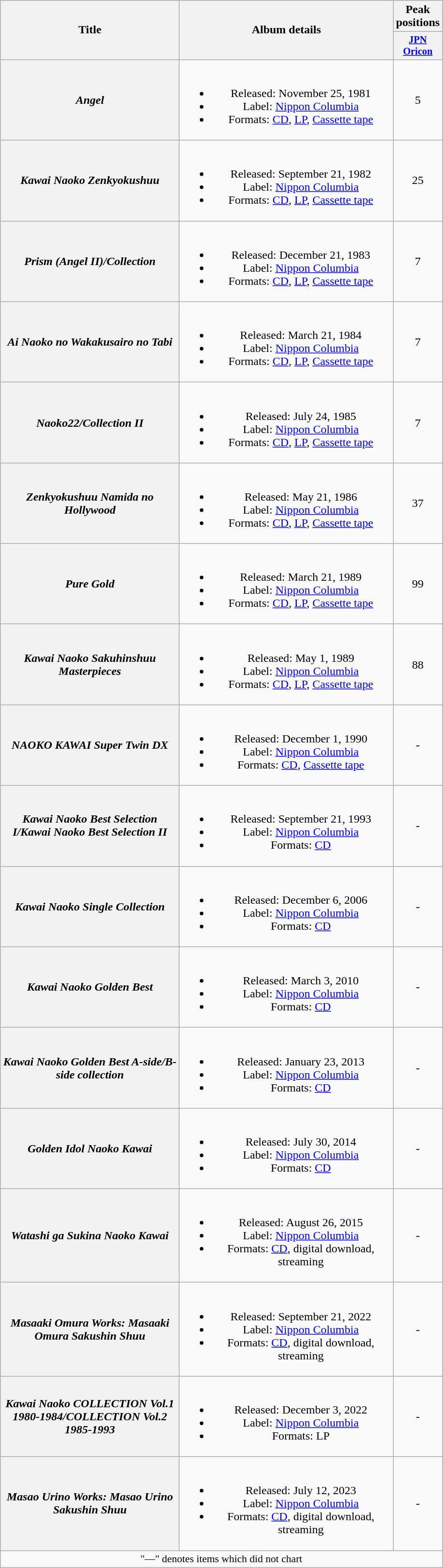<table class="wikitable plainrowheaders" style="text-align:center;">
<tr>
<th style="width:15em;" rowspan="2">Title</th>
<th style="width:18em;" rowspan="2">Album details</th>
<th colspan="1">Peak positions</th>
</tr>
<tr>
<th style="width:3em;font-size:85%"><a href='#'>JPN<br>Oricon</a><br></th>
</tr>
<tr>
<th scope="row"><em>Angel</em></th>
<td><br><ul><li>Released: November 25, 1981</li><li>Label: <a href='#'>Nippon Columbia</a></li><li>Formats: <a href='#'>CD</a>, <a href='#'>LP</a>, <a href='#'>Cassette tape</a></li></ul></td>
<td>5</td>
</tr>
<tr>
<th scope="row"><em>Kawai Naoko Zenkyokushuu</em></th>
<td><br><ul><li>Released: September 21, 1982</li><li>Label: <a href='#'>Nippon Columbia</a></li><li>Formats: <a href='#'>CD</a>, <a href='#'>LP</a>, <a href='#'>Cassette tape</a></li></ul></td>
<td>25</td>
</tr>
<tr>
<th scope="row"><em>Prism (Angel II)/Collection</em></th>
<td><br><ul><li>Released: December 21, 1983</li><li>Label: <a href='#'>Nippon Columbia</a></li><li>Formats: <a href='#'>CD</a>, <a href='#'>LP</a>, <a href='#'>Cassette tape</a></li></ul></td>
<td>7</td>
</tr>
<tr>
<th scope="row"><em>Ai Naoko no Wakakusairo no Tabi</em></th>
<td><br><ul><li>Released: March 21, 1984</li><li>Label: <a href='#'>Nippon Columbia</a></li><li>Formats: <a href='#'>CD</a>, <a href='#'>LP</a>, <a href='#'>Cassette tape</a></li></ul></td>
<td>7</td>
</tr>
<tr>
<th scope="row"><em>Naoko22/Collection II</em></th>
<td><br><ul><li>Released: July 24, 1985</li><li>Label: <a href='#'>Nippon Columbia</a></li><li>Formats: <a href='#'>CD</a>, <a href='#'>LP</a>, <a href='#'>Cassette tape</a></li></ul></td>
<td>7</td>
</tr>
<tr>
<th scope="row"><em>Zenkyokushuu Namida no Hollywood</em></th>
<td><br><ul><li>Released: May 21, 1986</li><li>Label: <a href='#'>Nippon Columbia</a></li><li>Formats: <a href='#'>CD</a>, <a href='#'>LP</a>, <a href='#'>Cassette tape</a></li></ul></td>
<td>37</td>
</tr>
<tr>
<th scope="row"><em>Pure Gold</em></th>
<td><br><ul><li>Released: March 21, 1989</li><li>Label: <a href='#'>Nippon Columbia</a></li><li>Formats: <a href='#'>CD</a>, <a href='#'>LP</a>, <a href='#'>Cassette tape</a></li></ul></td>
<td>99</td>
</tr>
<tr>
<th scope="row"><em>Kawai Naoko Sakuhinshuu Masterpieces</em></th>
<td><br><ul><li>Released: May 1, 1989</li><li>Label: <a href='#'>Nippon Columbia</a></li><li>Formats: <a href='#'>CD</a>, <a href='#'>LP</a>, <a href='#'>Cassette tape</a></li></ul></td>
<td>88</td>
</tr>
<tr>
<th scope="row"><em>NAOKO KAWAI Super Twin DX</em></th>
<td><br><ul><li>Released: December 1, 1990</li><li>Label: <a href='#'>Nippon Columbia</a></li><li>Formats: <a href='#'>CD</a>, <a href='#'>Cassette tape</a></li></ul></td>
<td>-</td>
</tr>
<tr>
<th scope="row"><em>Kawai Naoko Best Selection I/Kawai Naoko Best Selection II</em></th>
<td><br><ul><li>Released: September 21, 1993</li><li>Label: <a href='#'>Nippon Columbia</a></li><li>Formats: <a href='#'>CD</a></li></ul></td>
<td>-</td>
</tr>
<tr>
<th scope="row"><em>Kawai Naoko Single Collection</em></th>
<td><br><ul><li>Released: December 6, 2006</li><li>Label: <a href='#'>Nippon Columbia</a></li><li>Formats: <a href='#'>CD</a></li></ul></td>
<td>-</td>
</tr>
<tr>
<th scope="row"><em>Kawai Naoko Golden Best</em></th>
<td><br><ul><li>Released: March 3, 2010</li><li>Label: <a href='#'>Nippon Columbia</a></li><li>Formats: <a href='#'>CD</a></li></ul></td>
<td>-</td>
</tr>
<tr>
<th scope="row"><em>Kawai Naoko Golden Best A-side/B-side collection</em></th>
<td><br><ul><li>Released: January 23, 2013</li><li>Label: <a href='#'>Nippon Columbia</a></li><li>Formats: <a href='#'>CD</a></li></ul></td>
<td>-</td>
</tr>
<tr>
<th scope="row"><em>Golden Idol Naoko Kawai</em></th>
<td><br><ul><li>Released: July 30, 2014</li><li>Label: <a href='#'>Nippon Columbia</a></li><li>Formats: <a href='#'>CD</a></li></ul></td>
<td>-</td>
</tr>
<tr>
<th scope="row"><em>Watashi ga Sukina Naoko Kawai</em></th>
<td><br><ul><li>Released: August 26, 2015</li><li>Label: <a href='#'>Nippon Columbia</a></li><li>Formats: <a href='#'>CD</a>, digital download, streaming</li></ul></td>
<td>-</td>
</tr>
<tr>
<th scope="row"><em>Masaaki Omura Works: Masaaki Omura Sakushin Shuu</em></th>
<td><br><ul><li>Released: September 21, 2022</li><li>Label: <a href='#'>Nippon Columbia</a></li><li>Formats: <a href='#'>CD</a>, digital download, streaming</li></ul></td>
<td>-</td>
</tr>
<tr>
<th scope="row"><em>Kawai Naoko COLLECTION Vol.1 1980-1984/COLLECTION Vol.2 1985-1993</em></th>
<td><br><ul><li>Released: December 3, 2022</li><li>Label: <a href='#'>Nippon Columbia</a></li><li>Formats: LP</li></ul></td>
<td>-</td>
</tr>
<tr>
<th scope="row"><em>Masao Urino Works: Masao Urino Sakushin Shuu</em></th>
<td><br><ul><li>Released: July 12, 2023</li><li>Label: <a href='#'>Nippon Columbia</a></li><li>Formats: <a href='#'>CD</a>, digital download, streaming</li></ul></td>
<td>-</td>
</tr>
<tr>
<td colspan="11" align="center" style="font-size:90%;">"—" denotes items which did not chart</td>
</tr>
</table>
